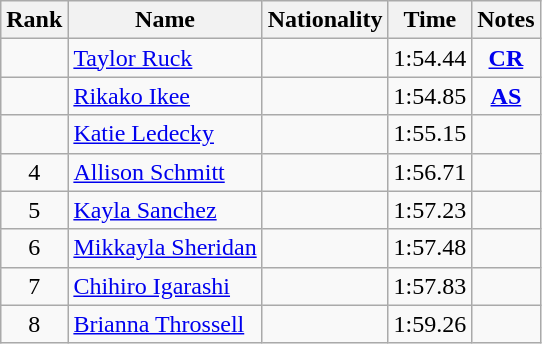<table class="wikitable sortable" style="text-align:center">
<tr>
<th>Rank</th>
<th>Name</th>
<th>Nationality</th>
<th>Time</th>
<th>Notes</th>
</tr>
<tr>
<td></td>
<td align=left><a href='#'>Taylor Ruck</a></td>
<td align=left></td>
<td>1:54.44</td>
<td><strong><a href='#'>CR</a></strong></td>
</tr>
<tr>
<td></td>
<td align=left><a href='#'>Rikako Ikee</a></td>
<td align=left></td>
<td>1:54.85</td>
<td><strong><a href='#'>AS</a></strong></td>
</tr>
<tr>
<td></td>
<td align=left><a href='#'>Katie Ledecky</a></td>
<td align=left></td>
<td>1:55.15</td>
<td></td>
</tr>
<tr>
<td>4</td>
<td align=left><a href='#'>Allison Schmitt</a></td>
<td align=left></td>
<td>1:56.71</td>
<td></td>
</tr>
<tr>
<td>5</td>
<td align=left><a href='#'>Kayla Sanchez</a></td>
<td align=left></td>
<td>1:57.23</td>
<td></td>
</tr>
<tr>
<td>6</td>
<td align=left><a href='#'>Mikkayla Sheridan</a></td>
<td align=left></td>
<td>1:57.48</td>
<td></td>
</tr>
<tr>
<td>7</td>
<td align=left><a href='#'>Chihiro Igarashi</a></td>
<td align=left></td>
<td>1:57.83</td>
<td></td>
</tr>
<tr>
<td>8</td>
<td align=left><a href='#'>Brianna Throssell</a></td>
<td align=left></td>
<td>1:59.26</td>
<td></td>
</tr>
</table>
